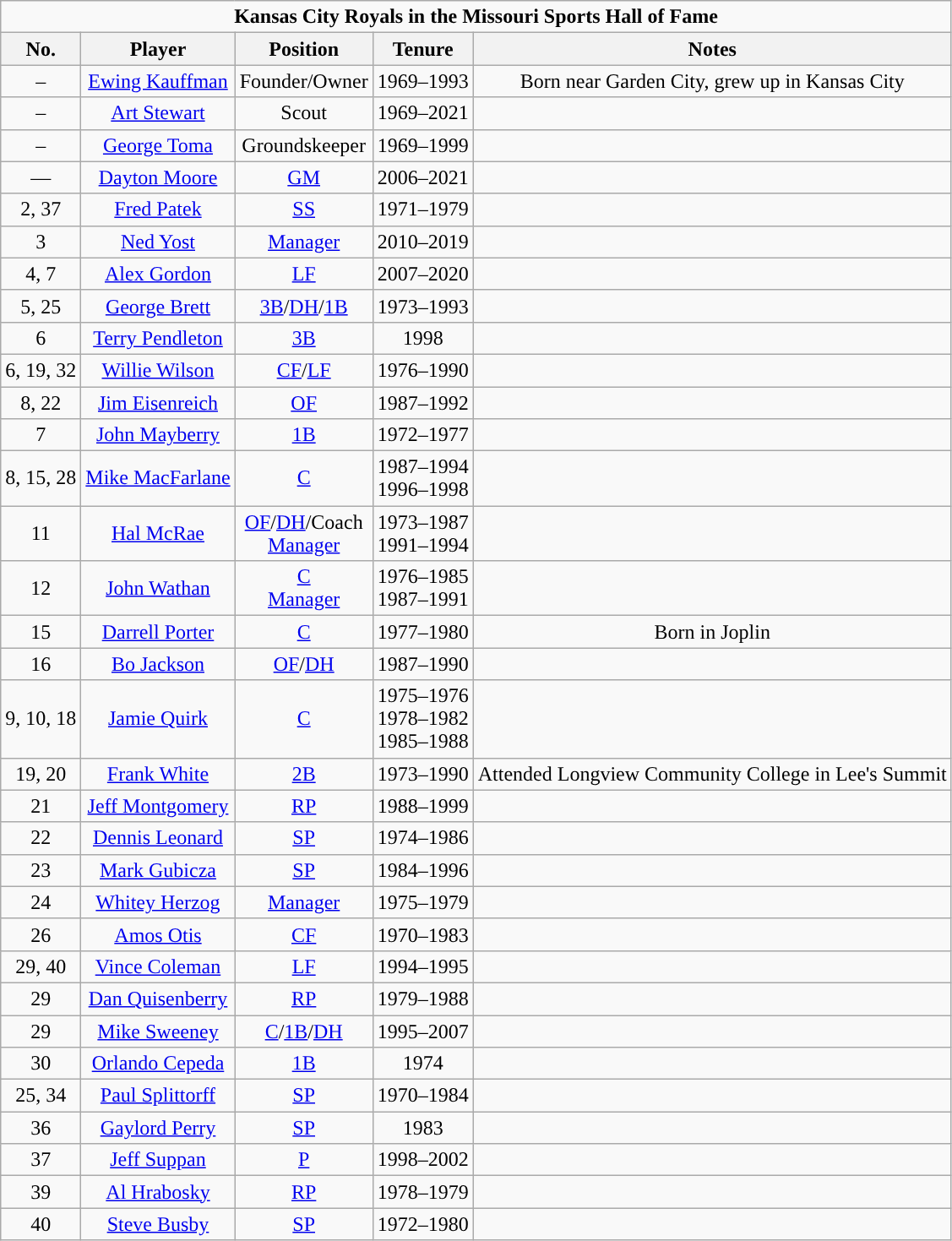<table class="wikitable" style="text-align:center">
<tr>
<td colspan="5"><strong>Kansas City Royals in the Missouri Sports Hall of Fame</strong></td>
</tr>
<tr>
<th>No.</th>
<th>Player</th>
<th>Position</th>
<th>Tenure</th>
<th>Notes</th>
</tr>
<tr>
<td>–</td>
<td><a href='#'>Ewing Kauffman</a></td>
<td>Founder/Owner</td>
<td>1969–1993</td>
<td>Born near Garden City, grew up in Kansas City</td>
</tr>
<tr>
<td>–</td>
<td><a href='#'>Art Stewart</a></td>
<td>Scout</td>
<td>1969–2021</td>
<td></td>
</tr>
<tr>
<td>–</td>
<td><a href='#'>George Toma</a></td>
<td>Groundskeeper</td>
<td>1969–1999</td>
<td></td>
</tr>
<tr>
<td>—</td>
<td><a href='#'>Dayton Moore</a></td>
<td><a href='#'>GM</a></td>
<td>2006–2021</td>
<td></td>
</tr>
<tr>
<td>2, 37</td>
<td><a href='#'>Fred Patek</a></td>
<td><a href='#'>SS</a></td>
<td>1971–1979</td>
<td></td>
</tr>
<tr>
<td>3</td>
<td><a href='#'>Ned Yost</a></td>
<td><a href='#'>Manager</a></td>
<td>2010–2019</td>
<td></td>
</tr>
<tr>
<td>4, 7</td>
<td><a href='#'>Alex Gordon</a></td>
<td><a href='#'>LF</a></td>
<td>2007–2020</td>
<td></td>
</tr>
<tr>
<td>5, 25</td>
<td><a href='#'>George Brett</a></td>
<td><a href='#'>3B</a>/<a href='#'>DH</a>/<a href='#'>1B</a></td>
<td>1973–1993</td>
<td></td>
</tr>
<tr>
<td>6</td>
<td><a href='#'>Terry Pendleton</a></td>
<td><a href='#'>3B</a></td>
<td>1998</td>
<td></td>
</tr>
<tr>
<td>6, 19, 32</td>
<td><a href='#'>Willie Wilson</a></td>
<td><a href='#'>CF</a>/<a href='#'>LF</a></td>
<td>1976–1990</td>
<td></td>
</tr>
<tr>
<td>8, 22</td>
<td><a href='#'>Jim Eisenreich</a></td>
<td><a href='#'>OF</a></td>
<td>1987–1992</td>
<td></td>
</tr>
<tr>
<td>7</td>
<td><a href='#'>John Mayberry</a></td>
<td><a href='#'>1B</a></td>
<td>1972–1977</td>
<td></td>
</tr>
<tr>
<td>8, 15, 28</td>
<td><a href='#'>Mike MacFarlane</a></td>
<td><a href='#'>C</a></td>
<td>1987–1994<br>1996–1998</td>
<td></td>
</tr>
<tr>
<td>11</td>
<td><a href='#'>Hal McRae</a></td>
<td><a href='#'>OF</a>/<a href='#'>DH</a>/Coach<br><a href='#'>Manager</a></td>
<td>1973–1987<br>1991–1994</td>
<td></td>
</tr>
<tr>
<td>12</td>
<td><a href='#'>John Wathan</a></td>
<td><a href='#'>C</a><br><a href='#'>Manager</a></td>
<td>1976–1985<br>1987–1991</td>
<td></td>
</tr>
<tr>
<td>15</td>
<td><a href='#'>Darrell Porter</a></td>
<td><a href='#'>C</a></td>
<td>1977–1980</td>
<td>Born in Joplin</td>
</tr>
<tr>
<td>16</td>
<td><a href='#'>Bo Jackson</a></td>
<td><a href='#'>OF</a>/<a href='#'>DH</a></td>
<td>1987–1990</td>
<td></td>
</tr>
<tr>
<td>9, 10, 18</td>
<td><a href='#'>Jamie Quirk</a></td>
<td><a href='#'>C</a></td>
<td>1975–1976<br>1978–1982<br>1985–1988</td>
<td></td>
</tr>
<tr>
<td>19, 20</td>
<td><a href='#'>Frank White</a></td>
<td><a href='#'>2B</a></td>
<td>1973–1990</td>
<td>Attended Longview Community College in Lee's Summit</td>
</tr>
<tr>
<td>21</td>
<td><a href='#'>Jeff Montgomery</a></td>
<td><a href='#'>RP</a></td>
<td>1988–1999</td>
<td></td>
</tr>
<tr>
<td>22</td>
<td><a href='#'>Dennis Leonard</a></td>
<td><a href='#'>SP</a></td>
<td>1974–1986</td>
<td></td>
</tr>
<tr>
<td>23</td>
<td><a href='#'>Mark Gubicza</a></td>
<td><a href='#'>SP</a></td>
<td>1984–1996</td>
<td></td>
</tr>
<tr>
<td>24</td>
<td><a href='#'>Whitey Herzog</a></td>
<td><a href='#'>Manager</a></td>
<td>1975–1979</td>
<td></td>
</tr>
<tr>
<td>26</td>
<td><a href='#'>Amos Otis</a></td>
<td><a href='#'>CF</a></td>
<td>1970–1983</td>
<td></td>
</tr>
<tr>
<td>29, 40</td>
<td><a href='#'>Vince Coleman</a></td>
<td><a href='#'>LF</a></td>
<td>1994–1995</td>
<td></td>
</tr>
<tr>
<td>29</td>
<td><a href='#'>Dan Quisenberry</a></td>
<td><a href='#'>RP</a></td>
<td>1979–1988</td>
<td></td>
</tr>
<tr>
<td>29</td>
<td><a href='#'>Mike Sweeney</a></td>
<td><a href='#'>C</a>/<a href='#'>1B</a>/<a href='#'>DH</a></td>
<td>1995–2007</td>
<td></td>
</tr>
<tr>
<td>30</td>
<td><a href='#'>Orlando Cepeda</a></td>
<td><a href='#'>1B</a></td>
<td>1974</td>
<td></td>
</tr>
<tr>
<td>25, 34</td>
<td><a href='#'>Paul Splittorff</a></td>
<td><a href='#'>SP</a></td>
<td>1970–1984</td>
<td></td>
</tr>
<tr>
<td>36</td>
<td><a href='#'>Gaylord Perry</a></td>
<td><a href='#'>SP</a></td>
<td>1983</td>
<td></td>
</tr>
<tr>
<td>37</td>
<td><a href='#'>Jeff Suppan</a></td>
<td><a href='#'>P</a></td>
<td>1998–2002</td>
<td></td>
</tr>
<tr>
<td>39</td>
<td><a href='#'>Al Hrabosky</a></td>
<td><a href='#'>RP</a></td>
<td>1978–1979</td>
<td></td>
</tr>
<tr>
<td>40</td>
<td><a href='#'>Steve Busby</a></td>
<td><a href='#'>SP</a></td>
<td>1972–1980</td>
<td></td>
</tr>
</table>
